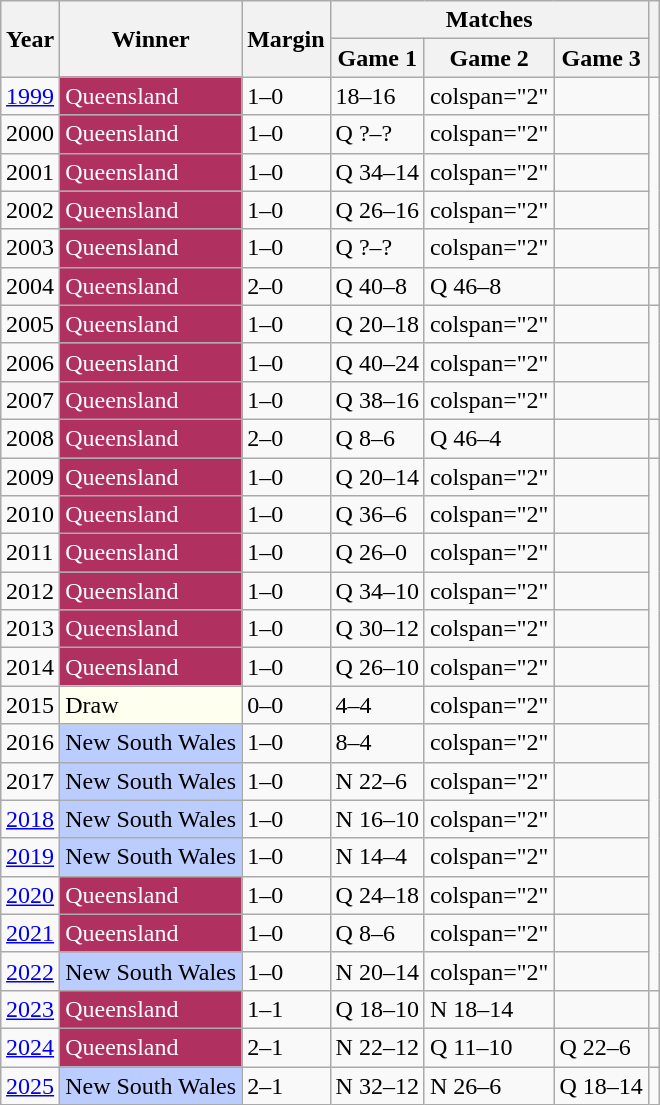<table class="wikitable defaultleft col1center col2center col3center" style="margin: 1em auto; align:center">
<tr>
<th rowspan="2">Year</th>
<th rowspan="2">Winner</th>
<th rowspan="2">Margin</th>
<th colspan="3">Matches</th>
<th rowspan="2"></th>
</tr>
<tr>
<th>Game 1</th>
<th>Game 2</th>
<th>Game 3</th>
</tr>
<tr>
<td><a href='#'>1999</a></td>
<td style="background:#b03060; color:white">Queensland</td>
<td>1–0</td>
<td> 18–16</td>
<td>colspan="2" </td>
<td></td>
</tr>
<tr>
<td>2000</td>
<td style="background:#b03060; color:white">Queensland</td>
<td>1–0</td>
<td>Q ?–?</td>
<td>colspan="2" </td>
<td></td>
</tr>
<tr>
<td>2001</td>
<td style="background:#b03060; color:white">Queensland</td>
<td>1–0</td>
<td>Q 34–14</td>
<td>colspan="2" </td>
<td></td>
</tr>
<tr>
<td>2002</td>
<td style="background:#b03060; color:white">Queensland</td>
<td>1–0</td>
<td>Q 26–16</td>
<td>colspan="2" </td>
<td></td>
</tr>
<tr>
<td>2003</td>
<td style="background:#b03060; color:white">Queensland</td>
<td>1–0</td>
<td>Q ?–?</td>
<td>colspan="2" </td>
<td></td>
</tr>
<tr>
<td>2004</td>
<td style="background:#b03060; color:white">Queensland</td>
<td>2–0</td>
<td>Q 40–8</td>
<td>Q 46–8</td>
<td></td>
<td></td>
</tr>
<tr>
<td>2005</td>
<td style="background:#b03060; color:white">Queensland</td>
<td>1–0</td>
<td>Q 20–18</td>
<td>colspan="2" </td>
<td></td>
</tr>
<tr>
<td>2006</td>
<td style="background:#b03060; color:white">Queensland</td>
<td>1–0</td>
<td>Q 40–24</td>
<td>colspan="2" </td>
<td></td>
</tr>
<tr>
<td>2007</td>
<td style="background:#b03060; color:white">Queensland</td>
<td>1–0</td>
<td>Q 38–16</td>
<td>colspan="2" </td>
<td></td>
</tr>
<tr>
<td>2008</td>
<td style="background:#b03060; color:white">Queensland</td>
<td>2–0</td>
<td>Q 8–6</td>
<td>Q 46–4</td>
<td></td>
<td></td>
</tr>
<tr>
<td>2009</td>
<td style="background:#b03060; color:white">Queensland</td>
<td>1–0</td>
<td>Q 20–14</td>
<td>colspan="2" </td>
<td></td>
</tr>
<tr>
<td>2010</td>
<td style="background:#b03060; color:white">Queensland</td>
<td>1–0</td>
<td>Q 36–6</td>
<td>colspan="2" </td>
<td></td>
</tr>
<tr>
<td>2011</td>
<td style="background:#b03060; color:white">Queensland</td>
<td>1–0</td>
<td>Q 26–0</td>
<td>colspan="2" </td>
<td></td>
</tr>
<tr>
<td>2012</td>
<td style="background:#b03060; color:white">Queensland</td>
<td>1–0</td>
<td>Q 34–10</td>
<td>colspan="2" </td>
<td></td>
</tr>
<tr>
<td>2013</td>
<td style="background:#b03060; color:white">Queensland</td>
<td>1–0</td>
<td>Q 30–12</td>
<td>colspan="2" </td>
<td></td>
</tr>
<tr>
<td>2014</td>
<td style="background:#b03060; color:white">Queensland</td>
<td>1–0</td>
<td>Q 26–10</td>
<td>colspan="2" </td>
<td></td>
</tr>
<tr>
<td>2015</td>
<td style="background:#FFFFF0">Draw</td>
<td>0–0</td>
<td> 4–4</td>
<td>colspan="2" </td>
<td></td>
</tr>
<tr>
<td>2016</td>
<td style="background:#bcf;">New South Wales</td>
<td>1–0</td>
<td> 8–4</td>
<td>colspan="2" </td>
<td></td>
</tr>
<tr>
<td>2017</td>
<td style="background:#bcf;">New South Wales</td>
<td>1–0</td>
<td>N 22–6</td>
<td>colspan="2" </td>
<td></td>
</tr>
<tr>
<td><a href='#'>2018</a></td>
<td style="background:#bcf;">New South Wales</td>
<td>1–0</td>
<td>N 16–10</td>
<td>colspan="2" </td>
<td></td>
</tr>
<tr>
<td><a href='#'>2019</a></td>
<td style="background:#bcf;">New South Wales</td>
<td>1–0</td>
<td>N 14–4</td>
<td>colspan="2" </td>
<td></td>
</tr>
<tr>
<td><a href='#'>2020</a></td>
<td style="background:#b03060; color:white">Queensland</td>
<td>1–0</td>
<td>Q 24–18</td>
<td>colspan="2" </td>
<td></td>
</tr>
<tr>
<td><a href='#'>2021</a></td>
<td style="background:#b03060; color:white">Queensland</td>
<td>1–0</td>
<td>Q 8–6</td>
<td>colspan="2" </td>
<td></td>
</tr>
<tr>
<td><a href='#'>2022</a></td>
<td style="background:#bcf;">New South Wales</td>
<td>1–0</td>
<td>N 20–14</td>
<td>colspan="2" </td>
<td></td>
</tr>
<tr>
<td><a href='#'>2023</a></td>
<td style="background:#b03060; color:white">Queensland</td>
<td>1–1</td>
<td>Q 18–10</td>
<td>N 18–14</td>
<td></td>
<td></td>
</tr>
<tr>
<td><a href='#'>2024</a></td>
<td style="background:#b03060; color:white">Queensland</td>
<td>2–1</td>
<td>N 22–12</td>
<td>Q 11–10</td>
<td>Q 22–6</td>
<td></td>
</tr>
<tr>
<td><a href='#'>2025</a></td>
<td style="background:#bcf;">New South Wales</td>
<td>2–1</td>
<td>N 32–12</td>
<td>N 26–6</td>
<td>Q 18–14</td>
<td></td>
</tr>
</table>
